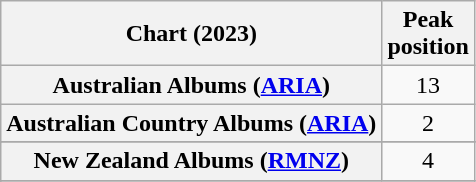<table class="wikitable sortable plainrowheaders" style="text-align:center">
<tr>
<th scope="col">Chart (2023)</th>
<th scope="col">Peak<br>position</th>
</tr>
<tr>
<th scope="row">Australian Albums (<a href='#'>ARIA</a>)</th>
<td>13</td>
</tr>
<tr>
<th scope="row">Australian Country Albums (<a href='#'>ARIA</a>)</th>
<td>2</td>
</tr>
<tr>
</tr>
<tr>
</tr>
<tr>
</tr>
<tr>
</tr>
<tr>
</tr>
<tr>
</tr>
<tr>
<th scope="row">New Zealand Albums (<a href='#'>RMNZ</a>)</th>
<td>4</td>
</tr>
<tr>
</tr>
<tr>
</tr>
<tr>
</tr>
<tr>
</tr>
<tr>
</tr>
<tr>
</tr>
<tr>
</tr>
<tr>
</tr>
</table>
